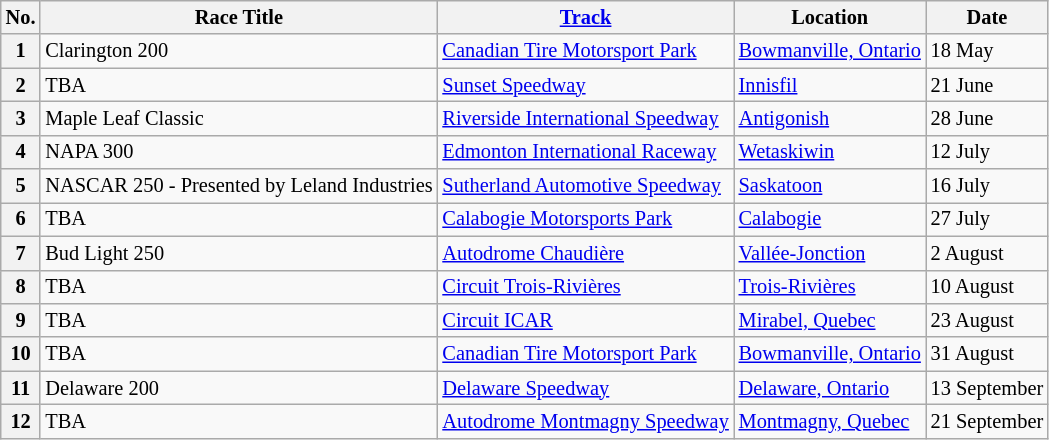<table class="wikitable" style="font-size:85%;">
<tr>
<th>No.</th>
<th>Race Title</th>
<th><a href='#'>Track</a></th>
<th>Location</th>
<th>Date</th>
</tr>
<tr>
<th>1</th>
<td>Clarington 200</td>
<td><a href='#'>Canadian Tire Motorsport Park</a></td>
<td><a href='#'>Bowmanville, Ontario</a></td>
<td>18 May</td>
</tr>
<tr>
<th>2</th>
<td>TBA</td>
<td><a href='#'>Sunset Speedway</a></td>
<td><a href='#'>Innisfil</a></td>
<td>21 June</td>
</tr>
<tr>
<th>3</th>
<td>Maple Leaf Classic</td>
<td><a href='#'>Riverside International Speedway</a></td>
<td><a href='#'>Antigonish</a></td>
<td>28 June</td>
</tr>
<tr>
<th>4</th>
<td>NAPA 300</td>
<td><a href='#'>Edmonton International Raceway</a></td>
<td><a href='#'>Wetaskiwin</a></td>
<td>12 July</td>
</tr>
<tr>
<th>5</th>
<td>NASCAR 250 - Presented by Leland Industries</td>
<td><a href='#'>Sutherland Automotive Speedway</a></td>
<td><a href='#'>Saskatoon</a></td>
<td>16 July</td>
</tr>
<tr>
<th>6</th>
<td>TBA</td>
<td><a href='#'>Calabogie Motorsports Park</a></td>
<td><a href='#'>Calabogie</a></td>
<td>27 July</td>
</tr>
<tr>
<th>7</th>
<td>Bud Light 250 </td>
<td><a href='#'>Autodrome Chaudière</a></td>
<td><a href='#'>Vallée-Jonction</a></td>
<td>2 August</td>
</tr>
<tr>
<th>8</th>
<td>TBA</td>
<td><a href='#'>Circuit Trois-Rivières</a></td>
<td><a href='#'>Trois-Rivières</a></td>
<td>10 August</td>
</tr>
<tr>
<th>9</th>
<td>TBA</td>
<td><a href='#'>Circuit ICAR</a></td>
<td><a href='#'>Mirabel, Quebec</a></td>
<td>23 August</td>
</tr>
<tr>
<th>10</th>
<td>TBA</td>
<td><a href='#'>Canadian Tire Motorsport Park</a></td>
<td><a href='#'>Bowmanville, Ontario</a></td>
<td>31 August</td>
</tr>
<tr>
<th>11</th>
<td>Delaware 200</td>
<td><a href='#'>Delaware Speedway</a></td>
<td><a href='#'>Delaware, Ontario</a></td>
<td>13 September</td>
</tr>
<tr>
<th>12</th>
<td>TBA</td>
<td><a href='#'>Autodrome Montmagny Speedway</a></td>
<td><a href='#'>Montmagny, Quebec</a></td>
<td>21 September</td>
</tr>
</table>
